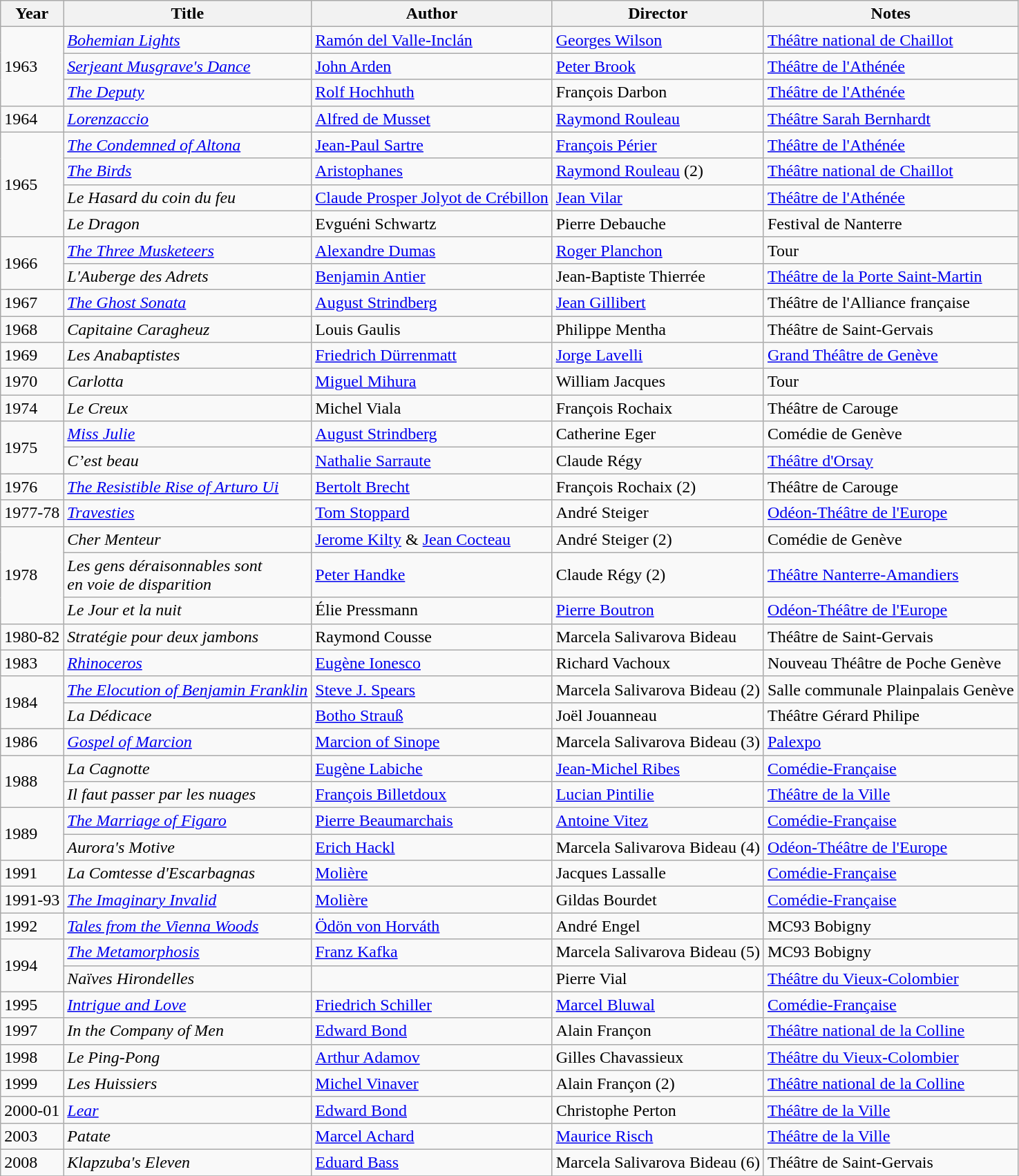<table class="wikitable">
<tr>
<th>Year</th>
<th>Title</th>
<th>Author</th>
<th>Director</th>
<th>Notes</th>
</tr>
<tr>
<td rowspan=3>1963</td>
<td><em><a href='#'>Bohemian Lights</a></em></td>
<td><a href='#'>Ramón del Valle-Inclán</a></td>
<td><a href='#'>Georges Wilson</a></td>
<td><a href='#'>Théâtre national de Chaillot</a></td>
</tr>
<tr>
<td><em><a href='#'>Serjeant Musgrave's Dance</a></em></td>
<td><a href='#'>John Arden</a></td>
<td><a href='#'>Peter Brook</a></td>
<td><a href='#'>Théâtre de l'Athénée</a></td>
</tr>
<tr>
<td><em><a href='#'>The Deputy</a></em></td>
<td><a href='#'>Rolf Hochhuth</a></td>
<td>François Darbon</td>
<td><a href='#'>Théâtre de l'Athénée</a></td>
</tr>
<tr>
<td rowspan=1>1964</td>
<td><em><a href='#'>Lorenzaccio</a></em></td>
<td><a href='#'>Alfred de Musset</a></td>
<td><a href='#'>Raymond Rouleau</a></td>
<td><a href='#'>Théâtre Sarah Bernhardt</a></td>
</tr>
<tr>
<td rowspan=4>1965</td>
<td><em><a href='#'>The Condemned of Altona</a></em></td>
<td><a href='#'>Jean-Paul Sartre</a></td>
<td><a href='#'>François Périer</a></td>
<td><a href='#'>Théâtre de l'Athénée</a></td>
</tr>
<tr>
<td><em><a href='#'>The Birds</a></em></td>
<td><a href='#'>Aristophanes</a></td>
<td><a href='#'>Raymond Rouleau</a> (2)</td>
<td><a href='#'>Théâtre national de Chaillot</a></td>
</tr>
<tr>
<td><em>Le Hasard du coin du feu</em></td>
<td><a href='#'>Claude Prosper Jolyot de Crébillon</a></td>
<td><a href='#'>Jean Vilar</a></td>
<td><a href='#'>Théâtre de l'Athénée</a></td>
</tr>
<tr>
<td><em>Le Dragon</em></td>
<td>Evguéni Schwartz</td>
<td>Pierre Debauche</td>
<td>Festival de Nanterre</td>
</tr>
<tr>
<td rowspan=2>1966</td>
<td><em><a href='#'>The Three Musketeers</a></em></td>
<td><a href='#'>Alexandre Dumas</a></td>
<td><a href='#'>Roger Planchon</a></td>
<td>Tour</td>
</tr>
<tr>
<td><em>L'Auberge des Adrets</em></td>
<td><a href='#'>Benjamin Antier</a></td>
<td>Jean-Baptiste Thierrée</td>
<td><a href='#'>Théâtre de la Porte Saint-Martin</a></td>
</tr>
<tr>
<td rowspan=1>1967</td>
<td><em><a href='#'>The Ghost Sonata</a></em></td>
<td><a href='#'>August Strindberg</a></td>
<td><a href='#'>Jean Gillibert</a></td>
<td>Théâtre de l'Alliance française</td>
</tr>
<tr>
<td rowspan=1>1968</td>
<td><em>Capitaine Caragheuz</em></td>
<td>Louis Gaulis</td>
<td>Philippe Mentha</td>
<td>Théâtre de Saint-Gervais</td>
</tr>
<tr>
<td rowspan=1>1969</td>
<td><em>Les Anabaptistes</em></td>
<td><a href='#'>Friedrich Dürrenmatt</a></td>
<td><a href='#'>Jorge Lavelli</a></td>
<td><a href='#'>Grand Théâtre de Genève</a></td>
</tr>
<tr>
<td rowspan=1>1970</td>
<td><em>Carlotta</em></td>
<td><a href='#'>Miguel Mihura</a></td>
<td>William Jacques</td>
<td>Tour</td>
</tr>
<tr>
<td rowspan=1>1974</td>
<td><em>Le Creux</em></td>
<td>Michel Viala</td>
<td>François Rochaix</td>
<td>Théâtre de Carouge</td>
</tr>
<tr>
<td rowspan=2>1975</td>
<td><em><a href='#'>Miss Julie</a></em></td>
<td><a href='#'>August Strindberg</a></td>
<td>Catherine Eger</td>
<td>Comédie de Genève</td>
</tr>
<tr>
<td><em>C’est beau</em></td>
<td><a href='#'>Nathalie Sarraute</a></td>
<td>Claude Régy</td>
<td><a href='#'>Théâtre d'Orsay</a></td>
</tr>
<tr>
<td rowspan=1>1976</td>
<td><em><a href='#'>The Resistible Rise of Arturo Ui</a></em></td>
<td><a href='#'>Bertolt Brecht</a></td>
<td>François Rochaix (2)</td>
<td>Théâtre de Carouge</td>
</tr>
<tr>
<td rowspan=1>1977-78</td>
<td><em><a href='#'>Travesties</a></em></td>
<td><a href='#'>Tom Stoppard</a></td>
<td>André Steiger</td>
<td><a href='#'>Odéon-Théâtre de l'Europe</a></td>
</tr>
<tr>
<td rowspan=3>1978</td>
<td><em>Cher Menteur</em></td>
<td><a href='#'>Jerome Kilty</a> & <a href='#'>Jean Cocteau</a></td>
<td>André Steiger (2)</td>
<td>Comédie de Genève</td>
</tr>
<tr>
<td><em>Les gens déraisonnables sont<br> en voie de disparition</em></td>
<td><a href='#'>Peter Handke</a></td>
<td>Claude Régy (2)</td>
<td><a href='#'>Théâtre Nanterre-Amandiers</a></td>
</tr>
<tr>
<td><em>Le Jour et la nuit</em></td>
<td>Élie Pressmann</td>
<td><a href='#'>Pierre Boutron</a></td>
<td><a href='#'>Odéon-Théâtre de l'Europe</a></td>
</tr>
<tr>
<td rowspan=1>1980-82</td>
<td><em>Stratégie pour deux jambons</em></td>
<td>Raymond Cousse</td>
<td>Marcela Salivarova Bideau</td>
<td>Théâtre de Saint-Gervais</td>
</tr>
<tr>
<td rowspan=1>1983</td>
<td><em><a href='#'>Rhinoceros</a></em></td>
<td><a href='#'>Eugène Ionesco</a></td>
<td>Richard Vachoux</td>
<td>Nouveau Théâtre de Poche Genève</td>
</tr>
<tr>
<td rowspan=2>1984</td>
<td><em><a href='#'>The Elocution of Benjamin Franklin</a></em></td>
<td><a href='#'>Steve J. Spears</a></td>
<td>Marcela Salivarova Bideau (2)</td>
<td>Salle communale Plainpalais Genève</td>
</tr>
<tr>
<td><em>La Dédicace</em></td>
<td><a href='#'>Botho Strauß</a></td>
<td>Joël Jouanneau</td>
<td>Théâtre Gérard Philipe</td>
</tr>
<tr>
<td rowspan=1>1986</td>
<td><em><a href='#'>Gospel of Marcion</a></em></td>
<td><a href='#'>Marcion of Sinope</a></td>
<td>Marcela Salivarova Bideau (3)</td>
<td><a href='#'>Palexpo</a></td>
</tr>
<tr>
<td rowspan=2>1988</td>
<td><em>La Cagnotte</em></td>
<td><a href='#'>Eugène Labiche</a></td>
<td><a href='#'>Jean-Michel Ribes</a></td>
<td><a href='#'>Comédie-Française</a></td>
</tr>
<tr>
<td><em>Il faut passer par les nuages</em></td>
<td><a href='#'>François Billetdoux</a></td>
<td><a href='#'>Lucian Pintilie</a></td>
<td><a href='#'>Théâtre de la Ville</a></td>
</tr>
<tr>
<td rowspan=2>1989</td>
<td><em><a href='#'>The Marriage of Figaro</a></em></td>
<td><a href='#'>Pierre Beaumarchais</a></td>
<td><a href='#'>Antoine Vitez</a></td>
<td><a href='#'>Comédie-Française</a></td>
</tr>
<tr>
<td><em>Aurora's Motive</em></td>
<td><a href='#'>Erich Hackl</a></td>
<td>Marcela Salivarova Bideau (4)</td>
<td><a href='#'>Odéon-Théâtre de l'Europe</a></td>
</tr>
<tr>
<td rowspan=1>1991</td>
<td><em>La Comtesse d'Escarbagnas</em></td>
<td><a href='#'>Molière</a></td>
<td>Jacques Lassalle</td>
<td><a href='#'>Comédie-Française</a></td>
</tr>
<tr>
<td rowspan=1>1991-93</td>
<td><em><a href='#'>The Imaginary Invalid</a></em></td>
<td><a href='#'>Molière</a></td>
<td>Gildas Bourdet</td>
<td><a href='#'>Comédie-Française</a></td>
</tr>
<tr>
<td rowspan=1>1992</td>
<td><em><a href='#'>Tales from the Vienna Woods</a></em></td>
<td><a href='#'>Ödön von Horváth</a></td>
<td>André Engel</td>
<td>MC93 Bobigny</td>
</tr>
<tr>
<td rowspan=2>1994</td>
<td><em><a href='#'>The Metamorphosis</a></em></td>
<td><a href='#'>Franz Kafka</a></td>
<td>Marcela Salivarova Bideau (5)</td>
<td>MC93 Bobigny</td>
</tr>
<tr>
<td><em>Naïves Hirondelles</em></td>
<td></td>
<td>Pierre Vial</td>
<td><a href='#'>Théâtre du Vieux-Colombier</a></td>
</tr>
<tr>
<td rowspan=1>1995</td>
<td><em><a href='#'>Intrigue and Love</a></em></td>
<td><a href='#'>Friedrich Schiller</a></td>
<td><a href='#'>Marcel Bluwal</a></td>
<td><a href='#'>Comédie-Française</a></td>
</tr>
<tr>
<td rowspan=1>1997</td>
<td><em>In the Company of Men</em></td>
<td><a href='#'>Edward Bond</a></td>
<td>Alain Françon</td>
<td><a href='#'>Théâtre national de la Colline</a></td>
</tr>
<tr>
<td rowspan=1>1998</td>
<td><em>Le Ping-Pong</em></td>
<td><a href='#'>Arthur Adamov</a></td>
<td>Gilles Chavassieux</td>
<td><a href='#'>Théâtre du Vieux-Colombier</a></td>
</tr>
<tr>
<td rowspan=1>1999</td>
<td><em>Les Huissiers</em></td>
<td><a href='#'>Michel Vinaver</a></td>
<td>Alain Françon (2)</td>
<td><a href='#'>Théâtre national de la Colline</a></td>
</tr>
<tr>
<td rowspan=1>2000-01</td>
<td><em><a href='#'>Lear</a></em></td>
<td><a href='#'>Edward Bond</a></td>
<td>Christophe Perton</td>
<td><a href='#'>Théâtre de la Ville</a></td>
</tr>
<tr>
<td rowspan=1>2003</td>
<td><em>Patate</em></td>
<td><a href='#'>Marcel Achard</a></td>
<td><a href='#'>Maurice Risch</a></td>
<td><a href='#'>Théâtre de la Ville</a></td>
</tr>
<tr>
<td rowspan=1>2008</td>
<td><em>Klapzuba's Eleven</em></td>
<td><a href='#'>Eduard Bass</a></td>
<td>Marcela Salivarova Bideau (6)</td>
<td>Théâtre de Saint-Gervais</td>
</tr>
<tr>
</tr>
</table>
